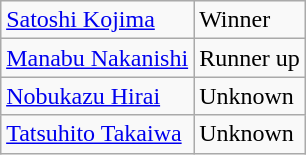<table class="wikitable" style="margin: 1em auto 1em auto">
<tr>
<td><a href='#'>Satoshi Kojima</a></td>
<td>Winner</td>
</tr>
<tr>
<td><a href='#'>Manabu Nakanishi</a></td>
<td>Runner up</td>
</tr>
<tr>
<td><a href='#'>Nobukazu Hirai</a></td>
<td>Unknown</td>
</tr>
<tr>
<td><a href='#'>Tatsuhito Takaiwa</a></td>
<td>Unknown</td>
</tr>
</table>
